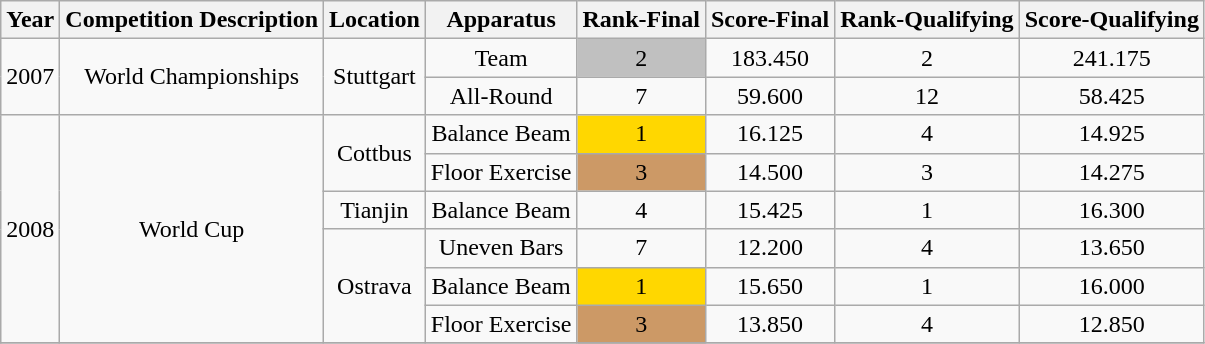<table class="wikitable" style="text-align:center">
<tr>
<th>Year</th>
<th>Competition Description</th>
<th>Location</th>
<th>Apparatus</th>
<th>Rank-Final</th>
<th>Score-Final</th>
<th>Rank-Qualifying</th>
<th>Score-Qualifying</th>
</tr>
<tr>
<td rowspan="2">2007</td>
<td rowspan="2">World Championships</td>
<td rowspan="2">Stuttgart</td>
<td>Team</td>
<td bgcolor="silver">2</td>
<td>183.450</td>
<td>2</td>
<td>241.175</td>
</tr>
<tr>
<td>All-Round</td>
<td>7</td>
<td>59.600</td>
<td>12</td>
<td>58.425</td>
</tr>
<tr>
<td rowspan="6">2008</td>
<td rowspan="6">World Cup</td>
<td rowspan="2">Cottbus</td>
<td>Balance Beam</td>
<td bgcolor="gold">1</td>
<td>16.125</td>
<td>4</td>
<td>14.925</td>
</tr>
<tr>
<td>Floor Exercise</td>
<td bgcolor="cc9966">3</td>
<td>14.500</td>
<td>3</td>
<td>14.275</td>
</tr>
<tr>
<td rowspan="1">Tianjin</td>
<td>Balance Beam</td>
<td>4</td>
<td>15.425</td>
<td>1</td>
<td>16.300</td>
</tr>
<tr>
<td rowspan="3">Ostrava</td>
<td>Uneven Bars</td>
<td>7</td>
<td>12.200</td>
<td>4</td>
<td>13.650</td>
</tr>
<tr>
<td>Balance Beam</td>
<td bgcolor="gold">1</td>
<td>15.650</td>
<td>1</td>
<td>16.000</td>
</tr>
<tr>
<td>Floor Exercise</td>
<td bgcolor="cc9966">3</td>
<td>13.850</td>
<td>4</td>
<td>12.850</td>
</tr>
<tr>
</tr>
</table>
